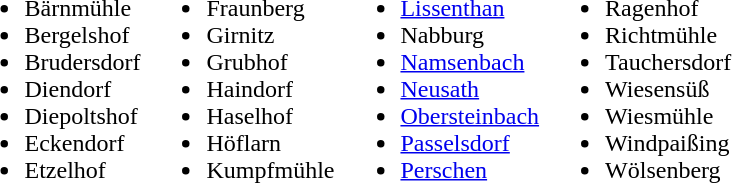<table>
<tr>
<td valign="top"><br><ul><li>Bärnmühle</li><li>Bergelshof</li><li>Brudersdorf</li><li>Diendorf</li><li>Diepoltshof</li><li>Eckendorf</li><li>Etzelhof</li></ul></td>
<td valign="top"><br><ul><li>Fraunberg</li><li>Girnitz</li><li>Grubhof</li><li>Haindorf</li><li>Haselhof</li><li>Höflarn</li><li>Kumpfmühle</li></ul></td>
<td valign="top"><br><ul><li><a href='#'>Lissenthan</a></li><li>Nabburg</li><li><a href='#'>Namsenbach</a></li><li><a href='#'>Neusath</a></li><li><a href='#'>Obersteinbach</a></li><li><a href='#'>Passelsdorf</a></li><li><a href='#'>Perschen</a></li></ul></td>
<td valign="top"><br><ul><li>Ragenhof</li><li>Richtmühle</li><li>Tauchersdorf</li><li>Wiesensüß</li><li>Wiesmühle</li><li>Windpaißing</li><li>Wölsenberg</li></ul></td>
</tr>
</table>
